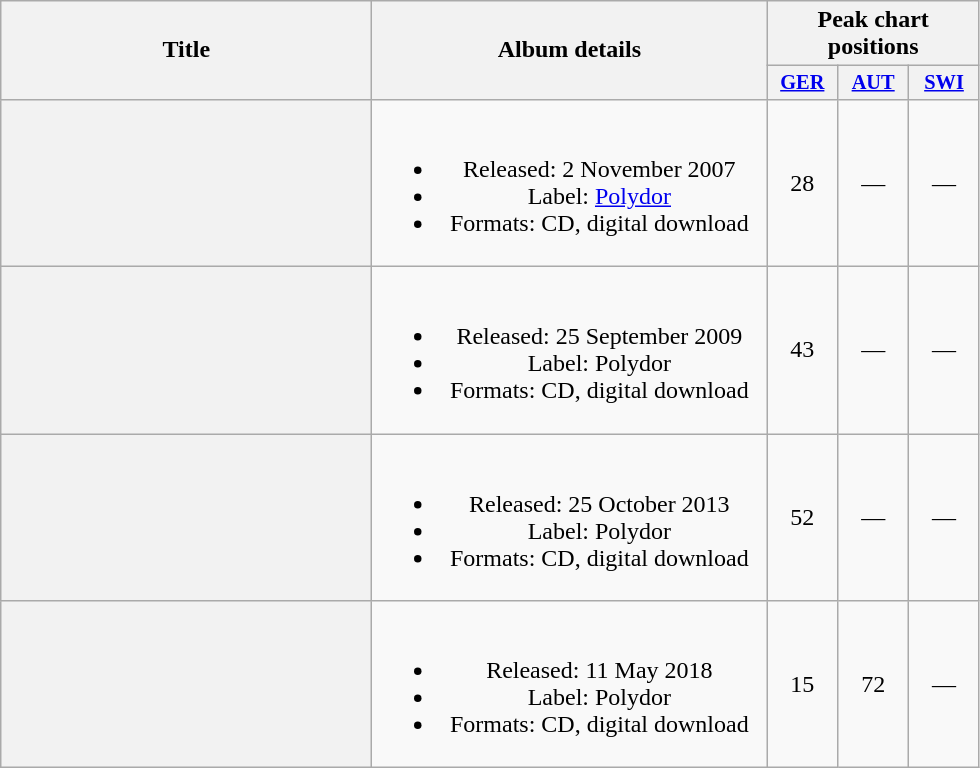<table class="wikitable plainrowheaders" style="text-align:center;" border="1">
<tr>
<th scope="col" rowspan="2" style="width:15em;">Title</th>
<th scope="col" rowspan="2" style="width:16em;">Album details</th>
<th scope="col" colspan="3">Peak chart positions</th>
</tr>
<tr>
<th style="width:3em;font-size:85%"><a href='#'>GER</a><br></th>
<th style="width:3em;font-size:85%"><a href='#'>AUT</a><br></th>
<th style="width:3em;font-size:85%"><a href='#'>SWI</a><br></th>
</tr>
<tr>
<th scope="row"></th>
<td><br><ul><li>Released: 2 November 2007</li><li>Label: <a href='#'>Polydor</a></li><li>Formats: CD, digital download</li></ul></td>
<td>28</td>
<td>—</td>
<td>—</td>
</tr>
<tr>
<th scope="row"></th>
<td><br><ul><li>Released: 25 September 2009</li><li>Label: Polydor</li><li>Formats: CD, digital download</li></ul></td>
<td>43</td>
<td>—</td>
<td>—</td>
</tr>
<tr>
<th scope="row"></th>
<td><br><ul><li>Released: 25 October 2013</li><li>Label: Polydor</li><li>Formats: CD, digital download</li></ul></td>
<td>52</td>
<td>—</td>
<td>—</td>
</tr>
<tr>
<th scope="row"></th>
<td><br><ul><li>Released: 11 May 2018</li><li>Label: Polydor</li><li>Formats: CD, digital download</li></ul></td>
<td>15</td>
<td>72</td>
<td>—</td>
</tr>
</table>
